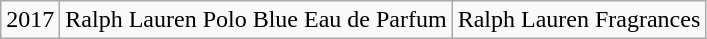<table class="wikitable sortable">
<tr>
<td>2017</td>
<td>Ralph Lauren Polo Blue Eau de Parfum</td>
<td>Ralph Lauren Fragrances</td>
</tr>
</table>
